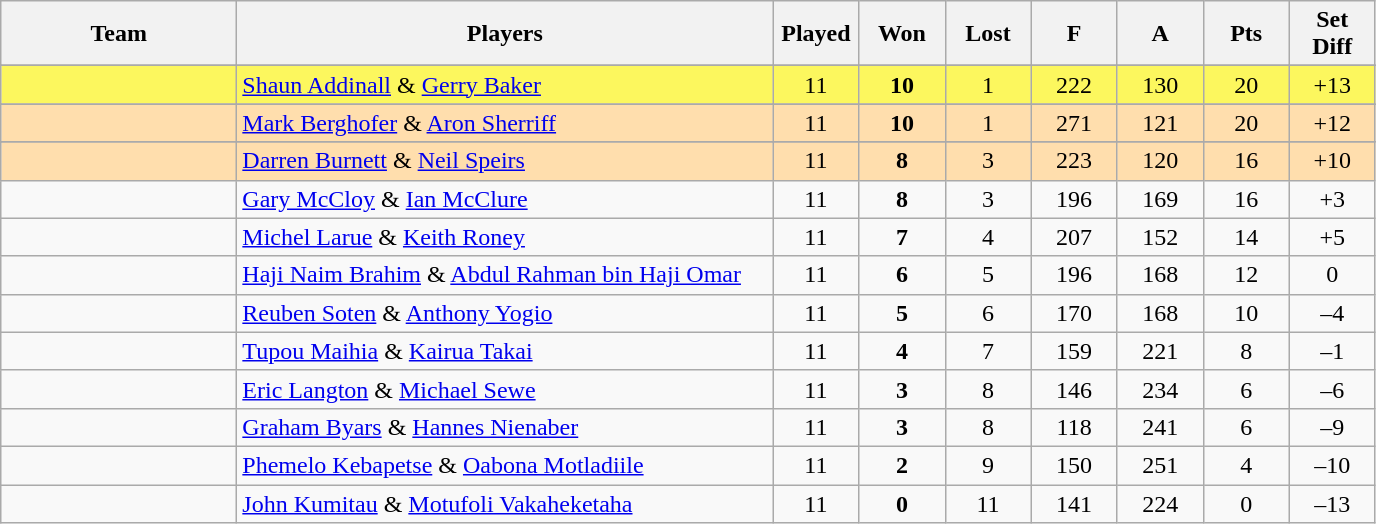<table class=wikitable style="text-align:center">
<tr>
<th width=150>Team</th>
<th width=350>Players</th>
<th width=50>Played</th>
<th width=50>Won</th>
<th width=50>Lost</th>
<th width=50>F</th>
<th width=50>A</th>
<th width=50>Pts</th>
<th width=50>Set Diff</th>
</tr>
<tr>
</tr>
<tr bgcolor=FCF75E>
<td align=left></td>
<td align=left><a href='#'>Shaun Addinall</a> & <a href='#'>Gerry Baker</a></td>
<td>11</td>
<td><strong>10</strong></td>
<td>1</td>
<td>222</td>
<td>130</td>
<td>20</td>
<td>+13</td>
</tr>
<tr>
</tr>
<tr bgcolor=FFDEAD>
<td align=left></td>
<td align=left><a href='#'>Mark Berghofer</a> & <a href='#'>Aron Sherriff</a></td>
<td>11</td>
<td><strong>10</strong></td>
<td>1</td>
<td>271</td>
<td>121</td>
<td>20</td>
<td>+12</td>
</tr>
<tr>
</tr>
<tr bgcolor=FFDEAD>
<td align=left></td>
<td align=left><a href='#'>Darren Burnett</a> & <a href='#'>Neil Speirs</a></td>
<td>11</td>
<td><strong>8</strong></td>
<td>3</td>
<td>223</td>
<td>120</td>
<td>16</td>
<td>+10</td>
</tr>
<tr>
<td align=left></td>
<td align=left><a href='#'>Gary McCloy</a> & <a href='#'>Ian McClure</a></td>
<td>11</td>
<td><strong>8</strong></td>
<td>3</td>
<td>196</td>
<td>169</td>
<td>16</td>
<td>+3</td>
</tr>
<tr>
<td align=left></td>
<td align=left><a href='#'>Michel Larue</a> & <a href='#'>Keith Roney</a></td>
<td>11</td>
<td><strong>7</strong></td>
<td>4</td>
<td>207</td>
<td>152</td>
<td>14</td>
<td>+5</td>
</tr>
<tr>
<td align=left></td>
<td align=left><a href='#'>Haji Naim Brahim</a> & <a href='#'>Abdul Rahman bin Haji Omar</a></td>
<td>11</td>
<td><strong>6</strong></td>
<td>5</td>
<td>196</td>
<td>168</td>
<td>12</td>
<td>0</td>
</tr>
<tr>
<td align=left></td>
<td align=left><a href='#'>Reuben Soten</a> & <a href='#'>Anthony Yogio</a></td>
<td>11</td>
<td><strong>5</strong></td>
<td>6</td>
<td>170</td>
<td>168</td>
<td>10</td>
<td>–4</td>
</tr>
<tr>
<td align=left></td>
<td align=left><a href='#'>Tupou Maihia</a> & <a href='#'>Kairua Takai</a></td>
<td>11</td>
<td><strong>4</strong></td>
<td>7</td>
<td>159</td>
<td>221</td>
<td>8</td>
<td>–1</td>
</tr>
<tr>
<td align=left></td>
<td align=left><a href='#'>Eric Langton</a> & <a href='#'>Michael Sewe</a></td>
<td>11</td>
<td><strong>3</strong></td>
<td>8</td>
<td>146</td>
<td>234</td>
<td>6</td>
<td>–6</td>
</tr>
<tr>
<td align=left></td>
<td align=left><a href='#'>Graham Byars</a> & <a href='#'>Hannes Nienaber</a></td>
<td>11</td>
<td><strong>3</strong></td>
<td>8</td>
<td>118</td>
<td>241</td>
<td>6</td>
<td>–9</td>
</tr>
<tr>
<td align=left></td>
<td align=left><a href='#'>Phemelo Kebapetse</a> & <a href='#'>Oabona Motladiile</a></td>
<td>11</td>
<td><strong>2</strong></td>
<td>9</td>
<td>150</td>
<td>251</td>
<td>4</td>
<td>–10</td>
</tr>
<tr>
<td align=left></td>
<td align=left><a href='#'>John Kumitau</a> & <a href='#'>Motufoli Vakaheketaha</a></td>
<td>11</td>
<td><strong>0</strong></td>
<td>11</td>
<td>141</td>
<td>224</td>
<td>0</td>
<td>–13</td>
</tr>
</table>
